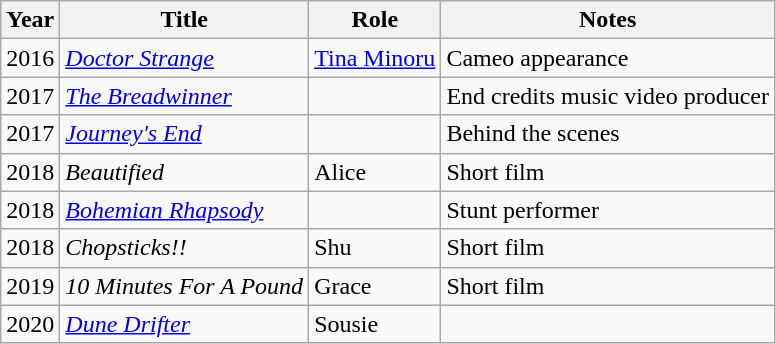<table class="wikitable unsortable">
<tr>
<th>Year</th>
<th>Title</th>
<th>Role</th>
<th>Notes</th>
</tr>
<tr>
<td>2016</td>
<td><em><a href='#'>Doctor Strange</a></em></td>
<td><a href='#'>Tina Minoru</a></td>
<td>Cameo appearance</td>
</tr>
<tr>
<td>2017</td>
<td><em><a href='#'>The Breadwinner</a></em></td>
<td></td>
<td>End credits music video producer</td>
</tr>
<tr>
<td>2017</td>
<td><em><a href='#'>Journey's End</a></em></td>
<td></td>
<td>Behind the scenes</td>
</tr>
<tr>
<td>2018</td>
<td><em>Beautified</em></td>
<td>Alice</td>
<td>Short film</td>
</tr>
<tr>
<td>2018</td>
<td><em><a href='#'>Bohemian Rhapsody</a></em></td>
<td></td>
<td>Stunt performer</td>
</tr>
<tr>
<td>2018</td>
<td><em>Chopsticks!!</em></td>
<td>Shu</td>
<td>Short film</td>
</tr>
<tr>
<td>2019</td>
<td><em>10 Minutes For A Pound</em></td>
<td>Grace</td>
<td>Short film</td>
</tr>
<tr>
<td>2020</td>
<td><em><a href='#'>Dune Drifter</a></em></td>
<td>Sousie</td>
</tr>
</table>
